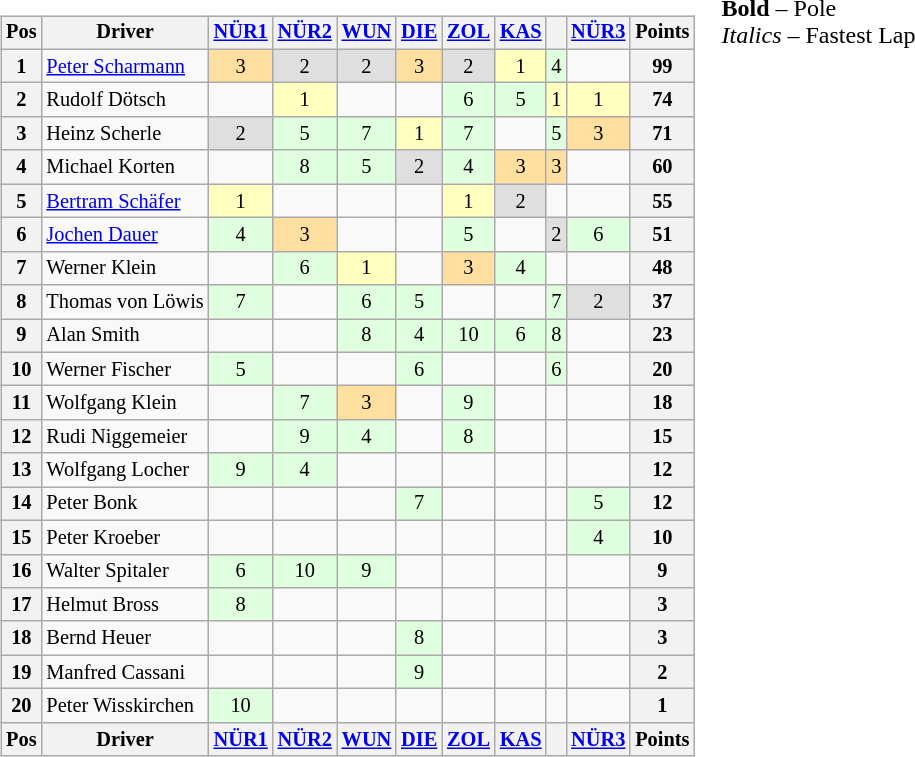<table>
<tr>
<td><br><table class="wikitable" style="font-size: 85%; text-align:center">
<tr valign="top">
<th valign="middle">Pos</th>
<th valign="middle">Driver</th>
<th><a href='#'>NÜR1</a></th>
<th><a href='#'>NÜR2</a></th>
<th><a href='#'>WUN</a></th>
<th><a href='#'>DIE</a></th>
<th><a href='#'>ZOL</a></th>
<th><a href='#'>KAS</a></th>
<th></th>
<th><a href='#'>NÜR3</a></th>
<th valign="middle">Points</th>
</tr>
<tr>
<th>1</th>
<td align=left> <a href='#'>Peter Scharmann</a></td>
<td style="background:#FFDF9F;">3</td>
<td style="background:#DFDFDF;">2</td>
<td style="background:#DFDFDF;">2</td>
<td style="background:#FFDF9F;">3</td>
<td style="background:#DFDFDF;">2</td>
<td style="background:#FFFFBF;">1</td>
<td style="background:#DFFFDF;">4</td>
<td></td>
<th>99</th>
</tr>
<tr>
<th>2</th>
<td align=left> Rudolf Dötsch</td>
<td></td>
<td style="background:#FFFFBF;">1</td>
<td></td>
<td></td>
<td style="background:#DFFFDF;">6</td>
<td style="background:#DFFFDF;">5</td>
<td style="background:#FFFFBF;">1</td>
<td style="background:#FFFFBF;">1</td>
<th>74</th>
</tr>
<tr>
<th>3</th>
<td align=left> Heinz Scherle</td>
<td style="background:#DFDFDF;">2</td>
<td style="background:#DFFFDF;">5</td>
<td style="background:#DFFFDF;">7</td>
<td style="background:#FFFFBF;">1</td>
<td style="background:#DFFFDF;">7</td>
<td></td>
<td style="background:#DFFFDF;">5</td>
<td style="background:#FFDF9F;">3</td>
<th>71</th>
</tr>
<tr>
<th>4</th>
<td align=left> Michael Korten</td>
<td></td>
<td style="background:#DFFFDF;">8</td>
<td style="background:#DFFFDF;">5</td>
<td style="background:#DFDFDF;">2</td>
<td style="background:#DFFFDF;">4</td>
<td style="background:#FFDF9F;">3</td>
<td style="background:#FFDF9F;">3</td>
<td></td>
<th>60</th>
</tr>
<tr>
<th>5</th>
<td align=left> <a href='#'>Bertram Schäfer</a></td>
<td style="background:#FFFFBF;">1</td>
<td></td>
<td></td>
<td></td>
<td style="background:#FFFFBF;">1</td>
<td style="background:#DFDFDF;">2</td>
<td></td>
<td></td>
<th>55</th>
</tr>
<tr>
<th>6</th>
<td align=left> <a href='#'>Jochen Dauer</a></td>
<td style="background:#DFFFDF;">4</td>
<td style="background:#FFDF9F;">3</td>
<td></td>
<td></td>
<td style="background:#DFFFDF;">5</td>
<td></td>
<td style="background:#DFDFDF;">2</td>
<td style="background:#DFFFDF;">6</td>
<th>51</th>
</tr>
<tr>
<th>7</th>
<td align=left> Werner Klein</td>
<td></td>
<td style="background:#DFFFDF;">6</td>
<td style="background:#FFFFBF;">1</td>
<td></td>
<td style="background:#FFDF9F;">3</td>
<td style="background:#DFFFDF;">4</td>
<td></td>
<td></td>
<th>48</th>
</tr>
<tr>
<th>8</th>
<td align=left> Thomas von Löwis</td>
<td style="background:#DFFFDF;">7</td>
<td></td>
<td style="background:#DFFFDF;">6</td>
<td style="background:#DFFFDF;">5</td>
<td></td>
<td></td>
<td style="background:#DFFFDF;">7</td>
<td style="background:#DFDFDF;">2</td>
<th>37</th>
</tr>
<tr>
<th>9</th>
<td align=left> Alan Smith</td>
<td></td>
<td></td>
<td style="background:#DFFFDF;">8</td>
<td style="background:#DFFFDF;">4</td>
<td style="background:#DFFFDF;">10</td>
<td style="background:#DFFFDF;">6</td>
<td style="background:#DFFFDF;">8</td>
<td></td>
<th>23</th>
</tr>
<tr>
<th>10</th>
<td align=left> Werner Fischer</td>
<td style="background:#DFFFDF;">5</td>
<td></td>
<td></td>
<td style="background:#DFFFDF;">6</td>
<td></td>
<td></td>
<td style="background:#DFFFDF;">6</td>
<td></td>
<th>20</th>
</tr>
<tr>
<th>11</th>
<td align=left> Wolfgang Klein</td>
<td></td>
<td style="background:#DFFFDF;">7</td>
<td style="background:#FFDF9F;">3</td>
<td></td>
<td style="background:#DFFFDF;">9</td>
<td></td>
<td></td>
<td></td>
<th>18</th>
</tr>
<tr>
<th>12</th>
<td align=left> Rudi Niggemeier</td>
<td></td>
<td style="background:#DFFFDF;">9</td>
<td style="background:#DFFFDF;">4</td>
<td></td>
<td style="background:#DFFFDF;">8</td>
<td></td>
<td></td>
<td></td>
<th>15</th>
</tr>
<tr>
<th>13</th>
<td align=left> Wolfgang Locher</td>
<td style="background:#DFFFDF;">9</td>
<td style="background:#DFFFDF;">4</td>
<td></td>
<td></td>
<td></td>
<td></td>
<td></td>
<td></td>
<th>12</th>
</tr>
<tr>
<th>14</th>
<td align=left> Peter Bonk</td>
<td></td>
<td></td>
<td></td>
<td style="background:#DFFFDF;">7</td>
<td></td>
<td></td>
<td></td>
<td style="background:#DFFFDF;">5</td>
<th>12</th>
</tr>
<tr>
<th>15</th>
<td align=left> Peter Kroeber</td>
<td></td>
<td></td>
<td></td>
<td></td>
<td></td>
<td></td>
<td></td>
<td style="background:#DFFFDF;">4</td>
<th>10</th>
</tr>
<tr>
<th>16</th>
<td align=left> Walter Spitaler</td>
<td style="background:#DFFFDF;">6</td>
<td style="background:#DFFFDF;">10</td>
<td style="background:#DFFFDF;">9</td>
<td></td>
<td></td>
<td></td>
<td></td>
<td></td>
<th>9</th>
</tr>
<tr>
<th>17</th>
<td align=left> Helmut Bross</td>
<td style="background:#DFFFDF;">8</td>
<td></td>
<td></td>
<td></td>
<td></td>
<td></td>
<td></td>
<td></td>
<th>3</th>
</tr>
<tr>
<th>18</th>
<td align=left> Bernd Heuer</td>
<td></td>
<td></td>
<td></td>
<td style="background:#DFFFDF;">8</td>
<td></td>
<td></td>
<td></td>
<td></td>
<th>3</th>
</tr>
<tr>
<th>19</th>
<td align=left> Manfred Cassani</td>
<td></td>
<td></td>
<td></td>
<td style="background:#DFFFDF;">9</td>
<td></td>
<td></td>
<td></td>
<td></td>
<th>2</th>
</tr>
<tr>
<th>20</th>
<td align=left> Peter Wisskirchen</td>
<td style="background:#DFFFDF;">10</td>
<td></td>
<td></td>
<td></td>
<td></td>
<td></td>
<td></td>
<td></td>
<th>1</th>
</tr>
<tr valign="top">
<th valign="middle">Pos</th>
<th valign="middle">Driver</th>
<th><a href='#'>NÜR1</a></th>
<th><a href='#'>NÜR2</a></th>
<th><a href='#'>WUN</a></th>
<th><a href='#'>DIE</a></th>
<th><a href='#'>ZOL</a></th>
<th><a href='#'>KAS</a></th>
<th></th>
<th><a href='#'>NÜR3</a></th>
<th valign="middle">Points</th>
</tr>
</table>
</td>
<td valign="top"><br>
<span><strong>Bold</strong> – Pole<br>
<em>Italics</em> – Fastest Lap</span></td>
</tr>
</table>
